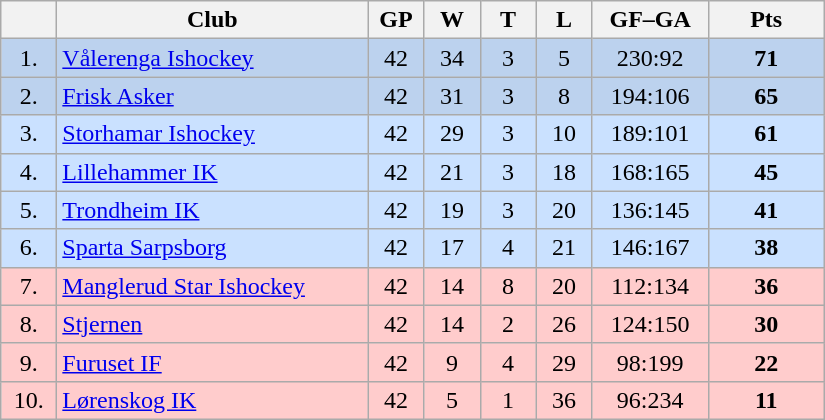<table class="wikitable">
<tr>
<th width="30"></th>
<th width="200">Club</th>
<th width="30">GP</th>
<th width="30">W</th>
<th width="30">T</th>
<th width="30">L</th>
<th width="70">GF–GA</th>
<th width="70">Pts</th>
</tr>
<tr bgcolor="#BCD2EE" align="center">
<td>1.</td>
<td align="left"><a href='#'>Vålerenga Ishockey</a></td>
<td>42</td>
<td>34</td>
<td>3</td>
<td>5</td>
<td>230:92</td>
<td><strong>71</strong></td>
</tr>
<tr bgcolor="#BCD2EE" align="center">
<td>2.</td>
<td align="left"><a href='#'>Frisk Asker</a></td>
<td>42</td>
<td>31</td>
<td>3</td>
<td>8</td>
<td>194:106</td>
<td><strong>65</strong></td>
</tr>
<tr bgcolor="#CAE1FF" align="center">
<td>3.</td>
<td align="left"><a href='#'>Storhamar Ishockey</a></td>
<td>42</td>
<td>29</td>
<td>3</td>
<td>10</td>
<td>189:101</td>
<td><strong>61</strong></td>
</tr>
<tr bgcolor="#CAE1FF" align="center">
<td>4.</td>
<td align="left"><a href='#'>Lillehammer IK</a></td>
<td>42</td>
<td>21</td>
<td>3</td>
<td>18</td>
<td>168:165</td>
<td><strong>45</strong></td>
</tr>
<tr bgcolor="#CAE1FF" align="center">
<td>5.</td>
<td align="left"><a href='#'>Trondheim IK</a></td>
<td>42</td>
<td>19</td>
<td>3</td>
<td>20</td>
<td>136:145</td>
<td><strong>41</strong></td>
</tr>
<tr bgcolor="#CAE1FF" align="center">
<td>6.</td>
<td align="left"><a href='#'>Sparta Sarpsborg</a></td>
<td>42</td>
<td>17</td>
<td>4</td>
<td>21</td>
<td>146:167</td>
<td><strong>38</strong></td>
</tr>
<tr bgcolor="#FFCCCC" align="center">
<td>7.</td>
<td align="left"><a href='#'>Manglerud Star Ishockey</a></td>
<td>42</td>
<td>14</td>
<td>8</td>
<td>20</td>
<td>112:134</td>
<td><strong>36</strong></td>
</tr>
<tr bgcolor="#FFCCCC" align="center">
<td>8.</td>
<td align="left"><a href='#'>Stjernen</a></td>
<td>42</td>
<td>14</td>
<td>2</td>
<td>26</td>
<td>124:150</td>
<td><strong>30</strong></td>
</tr>
<tr bgcolor="#FFCCCC" align="center">
<td>9.</td>
<td align="left"><a href='#'>Furuset IF</a></td>
<td>42</td>
<td>9</td>
<td>4</td>
<td>29</td>
<td>98:199</td>
<td><strong>22</strong></td>
</tr>
<tr bgcolor="#FFCCCC" align="center">
<td>10.</td>
<td align="left"><a href='#'>Lørenskog IK</a></td>
<td>42</td>
<td>5</td>
<td>1</td>
<td>36</td>
<td>96:234</td>
<td><strong>11</strong></td>
</tr>
</table>
